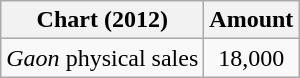<table class="wikitable">
<tr>
<th>Chart (2012)</th>
<th>Amount</th>
</tr>
<tr>
<td><em>Gaon</em> physical sales</td>
<td align="center">18,000</td>
</tr>
</table>
